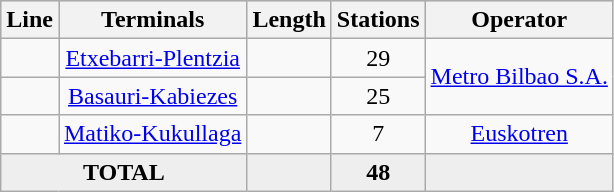<table class="wikitable" border="1">
<tr style="background:#DDDDDD;">
<th>Line</th>
<th>Terminals</th>
<th>Length</th>
<th>Stations</th>
<th>Operator</th>
</tr>
<tr style="text-align:center;">
<td></td>
<td><a href='#'>Etxebarri-Plentzia</a></td>
<td></td>
<td>29</td>
<td rowspan="2"><a href='#'>Metro Bilbao S.A.</a></td>
</tr>
<tr style="text-align:center;">
<td></td>
<td><a href='#'>Basauri-Kabiezes</a></td>
<td></td>
<td>25</td>
</tr>
<tr style="text-align:center;">
<td></td>
<td><a href='#'>Matiko-Kukullaga</a></td>
<td></td>
<td>7</td>
<td><a href='#'>Euskotren</a></td>
</tr>
<tr style="text-align:center;" - bgcolor="#EEEEEE">
<td colspan="2" align="center"><strong>TOTAL</strong></td>
<td></td>
<td><strong>48</strong></td>
<td></td>
</tr>
</table>
